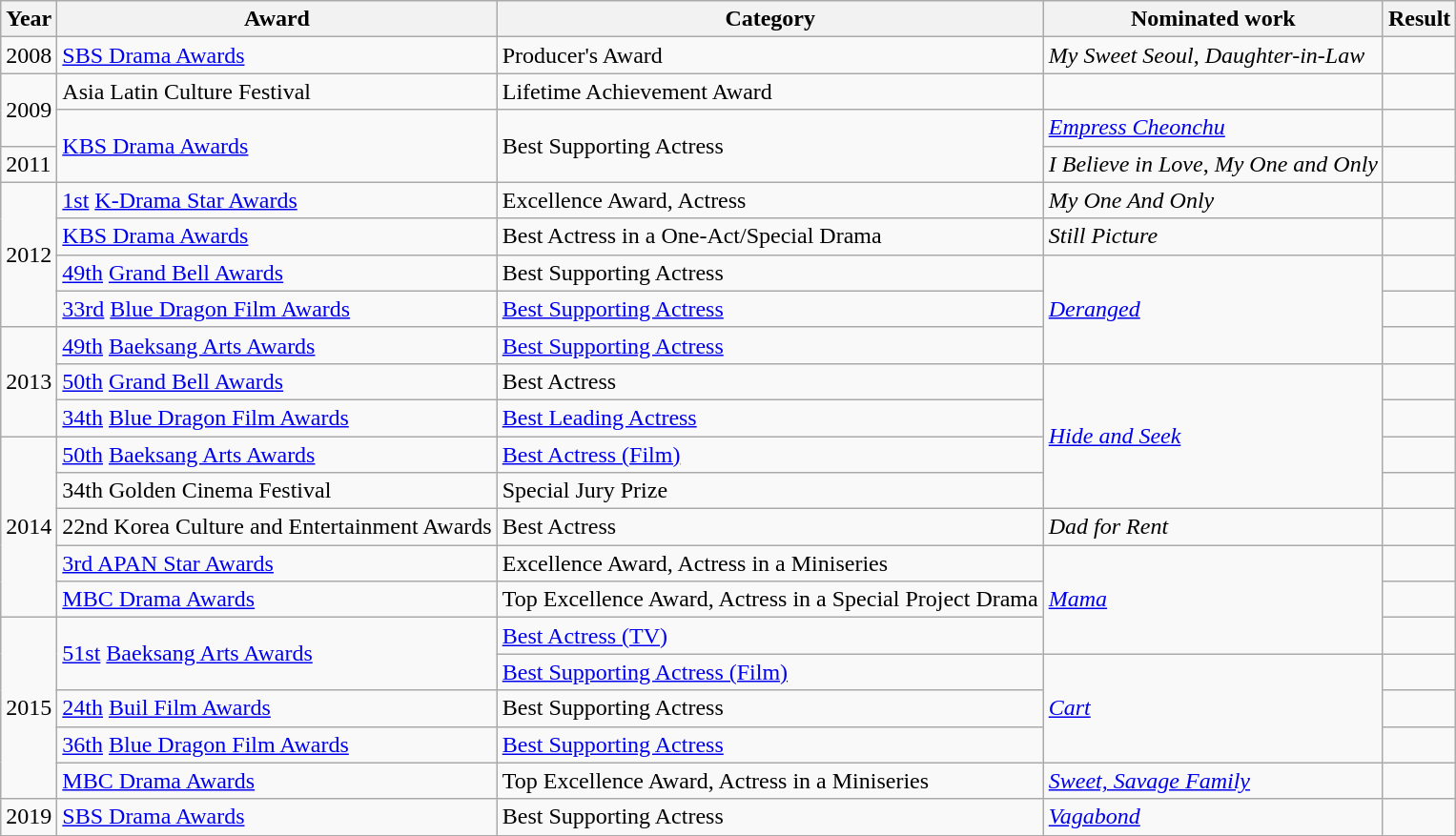<table class="wikitable sortable">
<tr>
<th>Year</th>
<th>Award</th>
<th>Category</th>
<th>Nominated work</th>
<th>Result</th>
</tr>
<tr>
<td>2008</td>
<td><a href='#'>SBS Drama Awards</a></td>
<td>Producer's Award</td>
<td><em>My Sweet Seoul</em>, <em>Daughter-in-Law</em></td>
<td></td>
</tr>
<tr>
<td rowspan=2>2009</td>
<td>Asia Latin Culture Festival</td>
<td>Lifetime Achievement Award</td>
<td></td>
<td></td>
</tr>
<tr>
<td rowspan="2"><a href='#'>KBS Drama Awards</a></td>
<td rowspan="2">Best Supporting Actress</td>
<td><em><a href='#'>Empress Cheonchu</a></em></td>
<td></td>
</tr>
<tr>
<td>2011</td>
<td><em>I Believe in Love</em>, <em>My One and Only</em></td>
<td></td>
</tr>
<tr>
<td rowspan="4">2012</td>
<td><a href='#'>1st</a> <a href='#'>K-Drama Star Awards</a></td>
<td>Excellence Award, Actress</td>
<td><em>My One And Only</em></td>
<td></td>
</tr>
<tr>
<td><a href='#'>KBS Drama Awards</a></td>
<td>Best Actress in a One-Act/Special Drama</td>
<td><em>Still Picture</em></td>
<td></td>
</tr>
<tr>
<td><a href='#'>49th</a> <a href='#'>Grand Bell Awards</a></td>
<td>Best Supporting Actress</td>
<td rowspan="3"><em><a href='#'>Deranged</a></em></td>
<td></td>
</tr>
<tr>
<td><a href='#'>33rd</a> <a href='#'>Blue Dragon Film Awards</a></td>
<td><a href='#'>Best Supporting Actress</a></td>
<td></td>
</tr>
<tr>
<td rowspan="3">2013</td>
<td><a href='#'>49th</a> <a href='#'>Baeksang Arts Awards</a></td>
<td><a href='#'>Best Supporting Actress</a></td>
<td></td>
</tr>
<tr>
<td><a href='#'>50th</a> <a href='#'>Grand Bell Awards</a></td>
<td>Best Actress</td>
<td rowspan="4"><em><a href='#'>Hide and Seek</a></em></td>
<td></td>
</tr>
<tr>
<td><a href='#'>34th</a> <a href='#'>Blue Dragon Film Awards</a></td>
<td><a href='#'>Best Leading Actress</a></td>
<td></td>
</tr>
<tr>
<td rowspan="5">2014</td>
<td><a href='#'>50th</a> <a href='#'>Baeksang Arts Awards</a></td>
<td><a href='#'>Best Actress (Film)</a></td>
<td></td>
</tr>
<tr>
<td>34th Golden Cinema Festival</td>
<td>Special Jury Prize</td>
<td></td>
</tr>
<tr>
<td>22nd Korea Culture and Entertainment Awards</td>
<td>Best Actress</td>
<td><em>Dad for Rent</em></td>
<td></td>
</tr>
<tr>
<td><a href='#'>3rd APAN Star Awards</a></td>
<td>Excellence Award, Actress in a Miniseries</td>
<td rowspan="3"><em><a href='#'>Mama</a></em></td>
<td></td>
</tr>
<tr>
<td><a href='#'>MBC Drama Awards</a></td>
<td>Top Excellence Award, Actress in a Special Project Drama</td>
<td></td>
</tr>
<tr>
<td rowspan=5>2015</td>
<td rowspan=2><a href='#'>51st</a> <a href='#'>Baeksang Arts Awards</a></td>
<td><a href='#'>Best Actress (TV)</a></td>
<td></td>
</tr>
<tr>
<td><a href='#'>Best Supporting Actress (Film)</a></td>
<td rowspan=3><em><a href='#'>Cart</a></em></td>
<td></td>
</tr>
<tr>
<td><a href='#'>24th</a> <a href='#'>Buil Film Awards</a></td>
<td>Best Supporting Actress</td>
<td></td>
</tr>
<tr>
<td><a href='#'>36th</a> <a href='#'>Blue Dragon Film Awards</a></td>
<td><a href='#'>Best Supporting Actress</a></td>
<td></td>
</tr>
<tr>
<td><a href='#'>MBC Drama Awards</a></td>
<td>Top Excellence Award, Actress in a Miniseries</td>
<td><em><a href='#'>Sweet, Savage Family</a></em></td>
<td></td>
</tr>
<tr>
<td>2019</td>
<td><a href='#'>SBS Drama Awards</a></td>
<td>Best Supporting Actress</td>
<td><em><a href='#'>Vagabond</a></em></td>
<td></td>
</tr>
</table>
